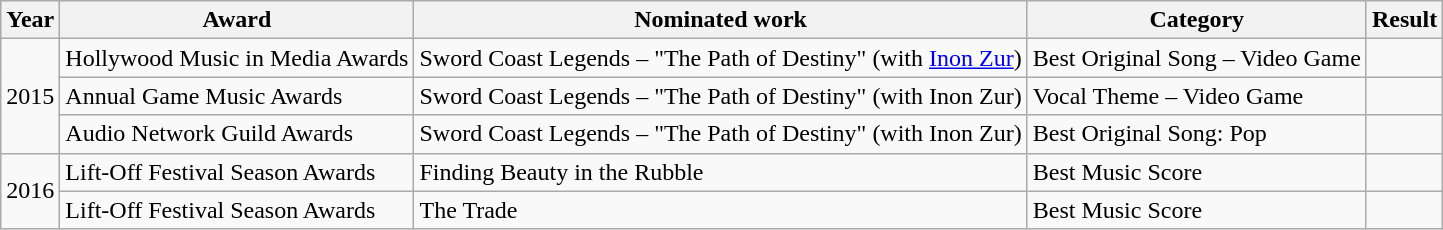<table class="wikitable">
<tr>
<th>Year</th>
<th>Award</th>
<th>Nominated work</th>
<th>Category</th>
<th>Result</th>
</tr>
<tr>
<td rowspan="3">2015</td>
<td>Hollywood Music in Media Awards</td>
<td>Sword Coast Legends – "The Path of Destiny" (with <a href='#'>Inon Zur</a>)</td>
<td>Best Original Song – Video Game</td>
<td></td>
</tr>
<tr>
<td>Annual Game Music Awards</td>
<td>Sword Coast Legends – "The Path of Destiny" (with Inon Zur)<em></td>
<td>Vocal Theme – Video Game</td>
<td></td>
</tr>
<tr>
<td>Audio Network Guild Awards</td>
<td>Sword Coast Legends – "The Path of Destiny" (with Inon Zur)</td>
<td>Best Original Song: Pop</td>
<td></td>
</tr>
<tr>
<td rowspan="2">2016</td>
<td>Lift-Off Festival Season Awards</td>
<td>Finding Beauty in the Rubble</td>
<td>Best Music Score</td>
<td></td>
</tr>
<tr>
<td>Lift-Off Festival Season Awards</td>
<td>The Trade</td>
<td>Best Music Score</td>
<td></td>
</tr>
</table>
